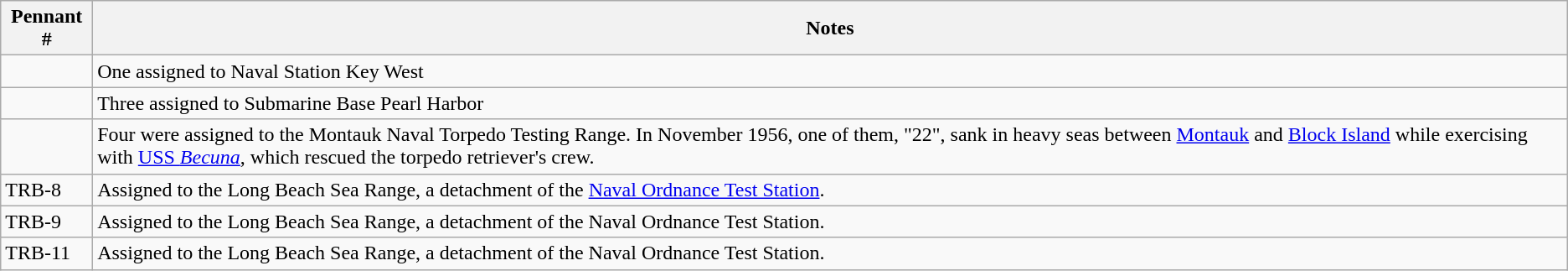<table class="wikitable">
<tr>
<th>Pennant #</th>
<th>Notes</th>
</tr>
<tr>
<td></td>
<td>One assigned to Naval Station Key West</td>
</tr>
<tr>
<td></td>
<td>Three assigned to Submarine Base Pearl Harbor</td>
</tr>
<tr>
<td></td>
<td>Four were assigned to the Montauk Naval Torpedo Testing Range.  In November 1956, one of them, "22", sank in heavy seas between <a href='#'>Montauk</a> and <a href='#'>Block Island</a> while exercising with <a href='#'>USS <em>Becuna</em></a>, which rescued the torpedo retriever's crew.</td>
</tr>
<tr>
<td>TRB-8</td>
<td>Assigned to the Long Beach Sea Range, a detachment of the <a href='#'>Naval Ordnance Test Station</a>.</td>
</tr>
<tr>
<td>TRB-9</td>
<td>Assigned to the Long Beach Sea Range, a detachment of the Naval Ordnance Test Station.</td>
</tr>
<tr>
<td>TRB-11</td>
<td>Assigned to the Long Beach Sea Range, a detachment of the Naval Ordnance Test Station.</td>
</tr>
</table>
